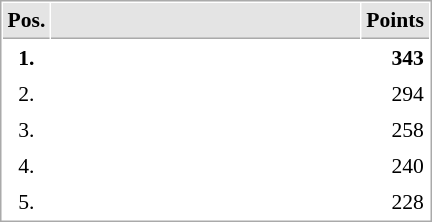<table cellspacing="1" cellpadding="3" style="border:1px solid #AAAAAA;font-size:90%">
<tr bgcolor="#E4E4E4">
<th style="border-bottom:1px solid #AAAAAA" width=10>Pos.</th>
<th style="border-bottom:1px solid #AAAAAA" width=200></th>
<th style="border-bottom:1px solid #AAAAAA" width=20>Points</th>
</tr>
<tr>
<td align=center><strong>1.</strong></td>
<td><strong></strong></td>
<td align=right><strong>343</strong></td>
</tr>
<tr>
<td align=center>2.</td>
<td></td>
<td align=right>294</td>
</tr>
<tr>
<td align=center>3.</td>
<td></td>
<td align=right>258</td>
</tr>
<tr>
<td align=center>4.</td>
<td></td>
<td align=right>240</td>
</tr>
<tr>
<td align=center>5.</td>
<td></td>
<td align=right>228</td>
</tr>
</table>
